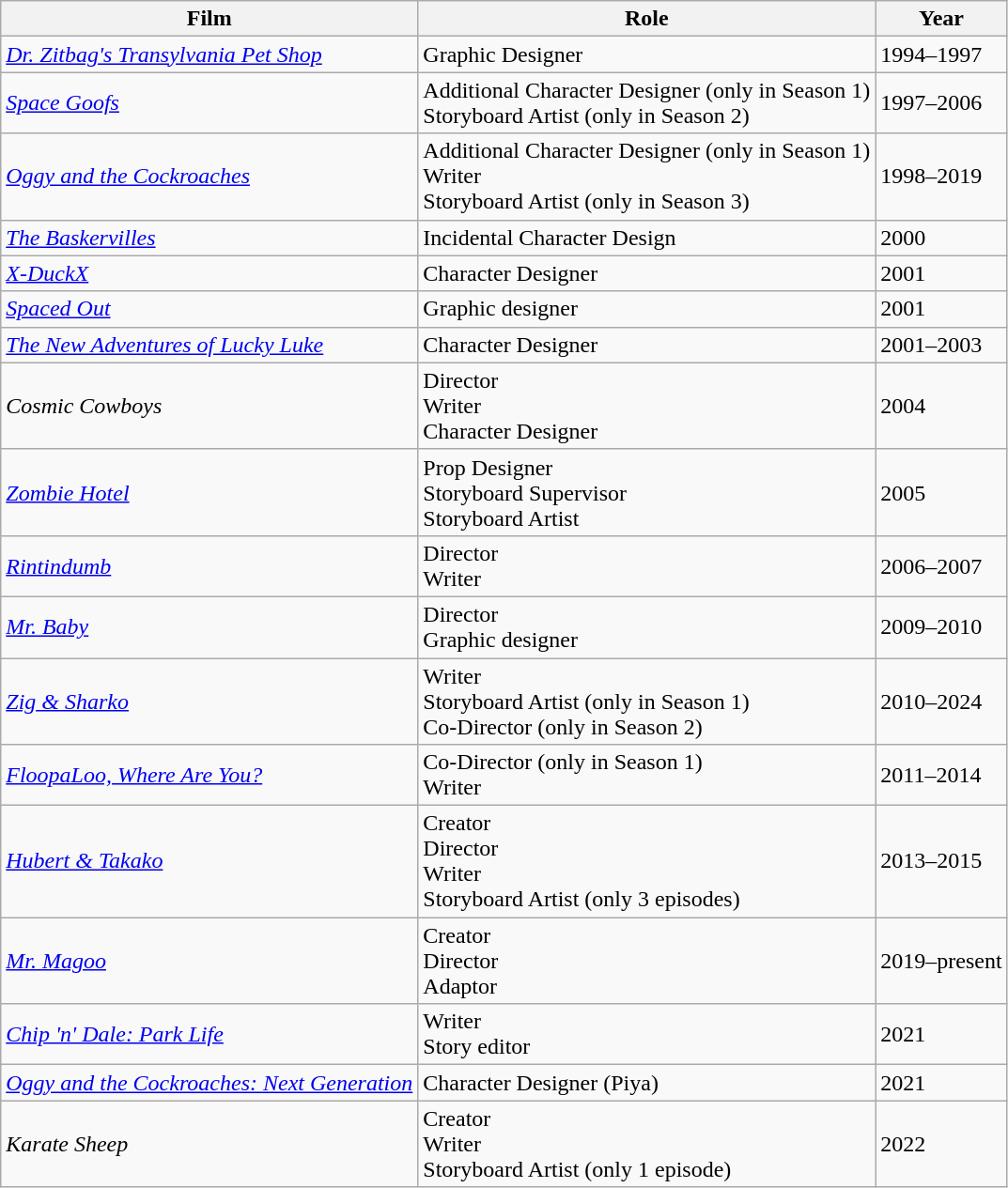<table class="wikitable">
<tr>
<th>Film</th>
<th>Role</th>
<th>Year</th>
</tr>
<tr>
<td><em><a href='#'>Dr. Zitbag's Transylvania Pet Shop</a></em></td>
<td>Graphic Designer</td>
<td>1994–1997</td>
</tr>
<tr>
<td><em><a href='#'>Space Goofs</a></em></td>
<td>Additional Character Designer (only in Season 1)<br>Storyboard Artist (only in Season 2)</td>
<td>1997–2006</td>
</tr>
<tr>
<td><em><a href='#'>Oggy and the Cockroaches</a></em></td>
<td>Additional Character Designer (only in Season 1)<br>Writer<br>Storyboard Artist (only in Season 3)</td>
<td>1998–2019</td>
</tr>
<tr>
<td><em><a href='#'>The Baskervilles</a></em></td>
<td>Incidental Character Design</td>
<td>2000</td>
</tr>
<tr>
<td><em><a href='#'>X-DuckX</a></em></td>
<td>Character Designer</td>
<td>2001</td>
</tr>
<tr>
<td><em><a href='#'>Spaced Out</a></em></td>
<td>Graphic designer</td>
<td>2001</td>
</tr>
<tr>
<td><em><a href='#'>The New Adventures of Lucky Luke</a></em></td>
<td>Character Designer</td>
<td>2001–2003</td>
</tr>
<tr>
<td><em>Cosmic Cowboys</em></td>
<td>Director<br>Writer<br>Character Designer</td>
<td>2004</td>
</tr>
<tr>
<td><em><a href='#'>Zombie Hotel</a></em></td>
<td>Prop Designer<br>Storyboard Supervisor<br>Storyboard Artist</td>
<td>2005</td>
</tr>
<tr>
<td><em><a href='#'>Rintindumb</a></em></td>
<td>Director<br>Writer</td>
<td>2006–2007</td>
</tr>
<tr>
<td><em><a href='#'>Mr. Baby</a></em></td>
<td>Director<br>Graphic designer</td>
<td>2009–2010</td>
</tr>
<tr>
<td><em><a href='#'>Zig & Sharko</a></em></td>
<td>Writer<br>Storyboard Artist (only in Season 1)<br>Co-Director (only in Season 2)</td>
<td>2010–2024</td>
</tr>
<tr>
<td><em><a href='#'>FloopaLoo, Where Are You?</a></em></td>
<td>Co-Director (only in Season 1)<br>Writer</td>
<td>2011–2014</td>
</tr>
<tr>
<td><em><a href='#'>Hubert & Takako</a></em></td>
<td>Creator<br>Director<br>Writer<br>Storyboard Artist (only 3 episodes)</td>
<td>2013–2015</td>
</tr>
<tr>
<td><em><a href='#'>Mr. Magoo</a></em></td>
<td>Creator<br>Director<br>Adaptor</td>
<td>2019–present</td>
</tr>
<tr>
<td><em><a href='#'>Chip 'n' Dale: Park Life</a></em></td>
<td>Writer<br>Story editor</td>
<td>2021</td>
</tr>
<tr>
<td><em><a href='#'>Oggy and the Cockroaches: Next Generation</a></em></td>
<td>Character Designer (Piya)</td>
<td>2021</td>
</tr>
<tr>
<td><em>Karate Sheep</em></td>
<td>Creator<br>Writer<br>Storyboard Artist (only 1 episode)</td>
<td>2022</td>
</tr>
</table>
